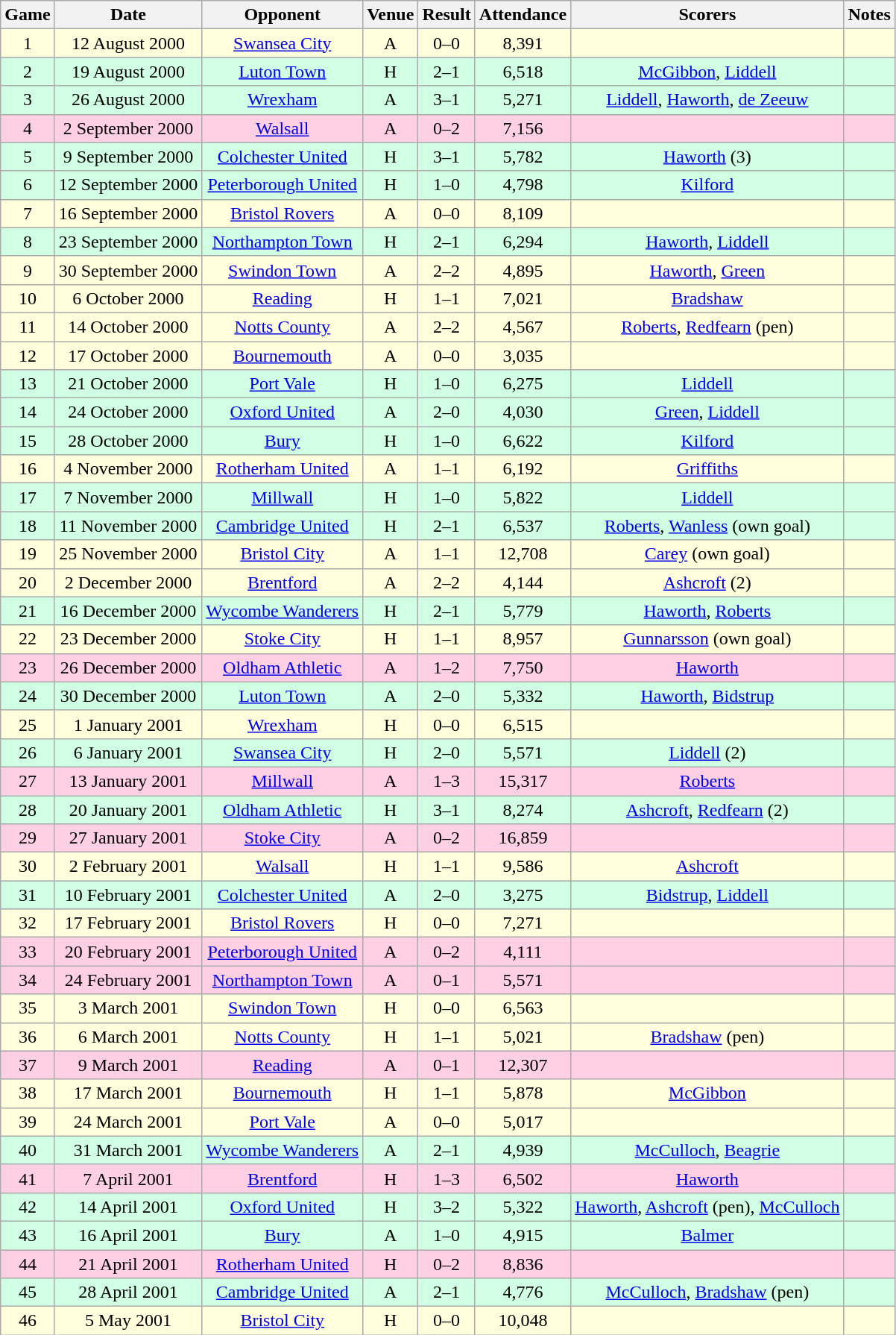<table class="wikitable sortable" style="font-size:100%; text-align:center">
<tr>
<th>Game</th>
<th>Date</th>
<th>Opponent</th>
<th>Venue</th>
<th>Result</th>
<th>Attendance</th>
<th>Scorers</th>
<th>Notes</th>
</tr>
<tr style="background-color: #ffffdd;">
<td>1</td>
<td>12 August 2000</td>
<td><a href='#'>Swansea City</a></td>
<td>A</td>
<td>0–0</td>
<td>8,391</td>
<td></td>
<td></td>
</tr>
<tr style="background-color: #d0ffe3;">
<td>2</td>
<td>19 August 2000</td>
<td><a href='#'>Luton Town</a></td>
<td>H</td>
<td>2–1</td>
<td>6,518</td>
<td><a href='#'>McGibbon</a>, <a href='#'>Liddell</a></td>
<td></td>
</tr>
<tr style="background-color: #d0ffe3;">
<td>3</td>
<td>26 August 2000</td>
<td><a href='#'>Wrexham</a></td>
<td>A</td>
<td>3–1</td>
<td>5,271</td>
<td><a href='#'>Liddell</a>, <a href='#'>Haworth</a>, <a href='#'>de Zeeuw</a></td>
<td></td>
</tr>
<tr style="background-color: #ffd0e3;">
<td>4</td>
<td>2 September 2000</td>
<td><a href='#'>Walsall</a></td>
<td>A</td>
<td>0–2</td>
<td>7,156</td>
<td></td>
<td></td>
</tr>
<tr style="background-color: #d0ffe3;">
<td>5</td>
<td>9 September 2000</td>
<td><a href='#'>Colchester United</a></td>
<td>H</td>
<td>3–1</td>
<td>5,782</td>
<td><a href='#'>Haworth</a> (3)</td>
<td></td>
</tr>
<tr style="background-color: #d0ffe3;">
<td>6</td>
<td>12 September 2000</td>
<td><a href='#'>Peterborough United</a></td>
<td>H</td>
<td>1–0</td>
<td>4,798</td>
<td><a href='#'>Kilford</a></td>
<td></td>
</tr>
<tr style="background-color: #ffffdd;">
<td>7</td>
<td>16 September 2000</td>
<td><a href='#'>Bristol Rovers</a></td>
<td>A</td>
<td>0–0</td>
<td>8,109</td>
<td></td>
<td></td>
</tr>
<tr style="background-color: #d0ffe3;">
<td>8</td>
<td>23 September 2000</td>
<td><a href='#'>Northampton Town</a></td>
<td>H</td>
<td>2–1</td>
<td>6,294</td>
<td><a href='#'>Haworth</a>, <a href='#'>Liddell</a></td>
<td></td>
</tr>
<tr style="background-color: #ffffdd;">
<td>9</td>
<td>30 September 2000</td>
<td><a href='#'>Swindon Town</a></td>
<td>A</td>
<td>2–2</td>
<td>4,895</td>
<td><a href='#'>Haworth</a>, <a href='#'>Green</a></td>
<td></td>
</tr>
<tr style="background-color: #ffffdd;">
<td>10</td>
<td>6 October 2000</td>
<td><a href='#'>Reading</a></td>
<td>H</td>
<td>1–1</td>
<td>7,021</td>
<td><a href='#'>Bradshaw</a></td>
<td></td>
</tr>
<tr style="background-color: #ffffdd;">
<td>11</td>
<td>14 October 2000</td>
<td><a href='#'>Notts County</a></td>
<td>A</td>
<td>2–2</td>
<td>4,567</td>
<td><a href='#'>Roberts</a>, <a href='#'>Redfearn</a> (pen)</td>
<td></td>
</tr>
<tr style="background-color: #ffffdd;">
<td>12</td>
<td>17 October 2000</td>
<td><a href='#'>Bournemouth</a></td>
<td>A</td>
<td>0–0</td>
<td>3,035</td>
<td></td>
<td></td>
</tr>
<tr style="background-color: #d0ffe3;">
<td>13</td>
<td>21 October 2000</td>
<td><a href='#'>Port Vale</a></td>
<td>H</td>
<td>1–0</td>
<td>6,275</td>
<td><a href='#'>Liddell</a></td>
<td></td>
</tr>
<tr style="background-color: #d0ffe3;">
<td>14</td>
<td>24 October 2000</td>
<td><a href='#'>Oxford United</a></td>
<td>A</td>
<td>2–0</td>
<td>4,030</td>
<td><a href='#'>Green</a>, <a href='#'>Liddell</a></td>
<td></td>
</tr>
<tr style="background-color: #d0ffe3;">
<td>15</td>
<td>28 October 2000</td>
<td><a href='#'>Bury</a></td>
<td>H</td>
<td>1–0</td>
<td>6,622</td>
<td><a href='#'>Kilford</a></td>
<td></td>
</tr>
<tr style="background-color: #ffffdd;">
<td>16</td>
<td>4 November 2000</td>
<td><a href='#'>Rotherham United</a></td>
<td>A</td>
<td>1–1</td>
<td>6,192</td>
<td><a href='#'>Griffiths</a></td>
<td></td>
</tr>
<tr style="background-color: #d0ffe3;">
<td>17</td>
<td>7 November 2000</td>
<td><a href='#'>Millwall</a></td>
<td>H</td>
<td>1–0</td>
<td>5,822</td>
<td><a href='#'>Liddell</a></td>
<td></td>
</tr>
<tr style="background-color: #d0ffe3;">
<td>18</td>
<td>11 November 2000</td>
<td><a href='#'>Cambridge United</a></td>
<td>H</td>
<td>2–1</td>
<td>6,537</td>
<td><a href='#'>Roberts</a>, <a href='#'>Wanless</a> (own goal)</td>
<td></td>
</tr>
<tr style="background-color: #ffffdd;">
<td>19</td>
<td>25 November 2000</td>
<td><a href='#'>Bristol City</a></td>
<td>A</td>
<td>1–1</td>
<td>12,708</td>
<td><a href='#'>Carey</a> (own goal)</td>
<td></td>
</tr>
<tr style="background-color: #ffffdd;">
<td>20</td>
<td>2 December 2000</td>
<td><a href='#'>Brentford</a></td>
<td>A</td>
<td>2–2</td>
<td>4,144</td>
<td><a href='#'>Ashcroft</a> (2)</td>
<td></td>
</tr>
<tr style="background-color: #d0ffe3;">
<td>21</td>
<td>16 December 2000</td>
<td><a href='#'>Wycombe Wanderers</a></td>
<td>H</td>
<td>2–1</td>
<td>5,779</td>
<td><a href='#'>Haworth</a>, <a href='#'>Roberts</a></td>
<td></td>
</tr>
<tr style="background-color: #ffffdd;">
<td>22</td>
<td>23 December 2000</td>
<td><a href='#'>Stoke City</a></td>
<td>H</td>
<td>1–1</td>
<td>8,957</td>
<td><a href='#'>Gunnarsson</a> (own goal)</td>
<td></td>
</tr>
<tr style="background-color: #ffd0e3;">
<td>23</td>
<td>26 December 2000</td>
<td><a href='#'>Oldham Athletic</a></td>
<td>A</td>
<td>1–2</td>
<td>7,750</td>
<td><a href='#'>Haworth</a></td>
<td></td>
</tr>
<tr style="background-color: #d0ffe3;">
<td>24</td>
<td>30 December 2000</td>
<td><a href='#'>Luton Town</a></td>
<td>A</td>
<td>2–0</td>
<td>5,332</td>
<td><a href='#'>Haworth</a>, <a href='#'>Bidstrup</a></td>
<td></td>
</tr>
<tr style="background-color: #ffffdd;">
<td>25</td>
<td>1 January 2001</td>
<td><a href='#'>Wrexham</a></td>
<td>H</td>
<td>0–0</td>
<td>6,515</td>
<td></td>
<td></td>
</tr>
<tr style="background-color: #d0ffe3;">
<td>26</td>
<td>6 January 2001</td>
<td><a href='#'>Swansea City</a></td>
<td>H</td>
<td>2–0</td>
<td>5,571</td>
<td><a href='#'>Liddell</a> (2)</td>
<td></td>
</tr>
<tr style="background-color: #ffd0e3;">
<td>27</td>
<td>13 January 2001</td>
<td><a href='#'>Millwall</a></td>
<td>A</td>
<td>1–3</td>
<td>15,317</td>
<td><a href='#'>Roberts</a></td>
<td></td>
</tr>
<tr style="background-color: #d0ffe3;">
<td>28</td>
<td>20 January 2001</td>
<td><a href='#'>Oldham Athletic</a></td>
<td>H</td>
<td>3–1</td>
<td>8,274</td>
<td><a href='#'>Ashcroft</a>, <a href='#'>Redfearn</a> (2)</td>
<td></td>
</tr>
<tr style="background-color: #ffd0e3;">
<td>29</td>
<td>27 January 2001</td>
<td><a href='#'>Stoke City</a></td>
<td>A</td>
<td>0–2</td>
<td>16,859</td>
<td></td>
<td></td>
</tr>
<tr style="background-color: #ffffdd;">
<td>30</td>
<td>2 February 2001</td>
<td><a href='#'>Walsall</a></td>
<td>H</td>
<td>1–1</td>
<td>9,586</td>
<td><a href='#'>Ashcroft</a></td>
<td></td>
</tr>
<tr style="background-color: #d0ffe3;">
<td>31</td>
<td>10 February 2001</td>
<td><a href='#'>Colchester United</a></td>
<td>A</td>
<td>2–0</td>
<td>3,275</td>
<td><a href='#'>Bidstrup</a>, <a href='#'>Liddell</a></td>
<td></td>
</tr>
<tr style="background-color: #ffffdd;">
<td>32</td>
<td>17 February 2001</td>
<td><a href='#'>Bristol Rovers</a></td>
<td>H</td>
<td>0–0</td>
<td>7,271</td>
<td></td>
<td></td>
</tr>
<tr style="background-color: #ffd0e3;">
<td>33</td>
<td>20 February 2001</td>
<td><a href='#'>Peterborough United</a></td>
<td>A</td>
<td>0–2</td>
<td>4,111</td>
<td></td>
<td></td>
</tr>
<tr style="background-color: #ffd0e3;">
<td>34</td>
<td>24 February 2001</td>
<td><a href='#'>Northampton Town</a></td>
<td>A</td>
<td>0–1</td>
<td>5,571</td>
<td></td>
<td></td>
</tr>
<tr style="background-color: #ffffdd;">
<td>35</td>
<td>3 March 2001</td>
<td><a href='#'>Swindon Town</a></td>
<td>H</td>
<td>0–0</td>
<td>6,563</td>
<td></td>
<td></td>
</tr>
<tr style="background-color: #ffffdd;">
<td>36</td>
<td>6 March 2001</td>
<td><a href='#'>Notts County</a></td>
<td>H</td>
<td>1–1</td>
<td>5,021</td>
<td><a href='#'>Bradshaw</a> (pen)</td>
<td></td>
</tr>
<tr style="background-color: #ffd0e3;">
<td>37</td>
<td>9 March 2001</td>
<td><a href='#'>Reading</a></td>
<td>A</td>
<td>0–1</td>
<td>12,307</td>
<td></td>
<td></td>
</tr>
<tr style="background-color: #ffffdd;">
<td>38</td>
<td>17 March 2001</td>
<td><a href='#'>Bournemouth</a></td>
<td>H</td>
<td>1–1</td>
<td>5,878</td>
<td><a href='#'>McGibbon</a></td>
<td></td>
</tr>
<tr style="background-color: #ffffdd;">
<td>39</td>
<td>24 March 2001</td>
<td><a href='#'>Port Vale</a></td>
<td>A</td>
<td>0–0</td>
<td>5,017</td>
<td></td>
<td></td>
</tr>
<tr style="background-color: #d0ffe3;">
<td>40</td>
<td>31 March 2001</td>
<td><a href='#'>Wycombe Wanderers</a></td>
<td>A</td>
<td>2–1</td>
<td>4,939</td>
<td><a href='#'>McCulloch</a>, <a href='#'>Beagrie</a></td>
<td></td>
</tr>
<tr style="background-color: #ffd0e3;">
<td>41</td>
<td>7 April 2001</td>
<td><a href='#'>Brentford</a></td>
<td>H</td>
<td>1–3</td>
<td>6,502</td>
<td><a href='#'>Haworth</a></td>
<td></td>
</tr>
<tr style="background-color: #d0ffe3;">
<td>42</td>
<td>14 April 2001</td>
<td><a href='#'>Oxford United</a></td>
<td>H</td>
<td>3–2</td>
<td>5,322</td>
<td><a href='#'>Haworth</a>, <a href='#'>Ashcroft</a> (pen), <a href='#'>McCulloch</a></td>
<td></td>
</tr>
<tr style="background-color: #d0ffe3;">
<td>43</td>
<td>16 April 2001</td>
<td><a href='#'>Bury</a></td>
<td>A</td>
<td>1–0</td>
<td>4,915</td>
<td><a href='#'>Balmer</a></td>
<td></td>
</tr>
<tr style="background-color: #ffd0e3;">
<td>44</td>
<td>21 April 2001</td>
<td><a href='#'>Rotherham United</a></td>
<td>H</td>
<td>0–2</td>
<td>8,836</td>
<td></td>
<td></td>
</tr>
<tr style="background-color: #d0ffe3;">
<td>45</td>
<td>28 April 2001</td>
<td><a href='#'>Cambridge United</a></td>
<td>A</td>
<td>2–1</td>
<td>4,776</td>
<td><a href='#'>McCulloch</a>, <a href='#'>Bradshaw</a> (pen)</td>
<td></td>
</tr>
<tr style="background-color: #ffffdd;">
<td>46</td>
<td>5 May 2001</td>
<td><a href='#'>Bristol City</a></td>
<td>H</td>
<td>0–0</td>
<td>10,048</td>
<td></td>
<td></td>
</tr>
</table>
